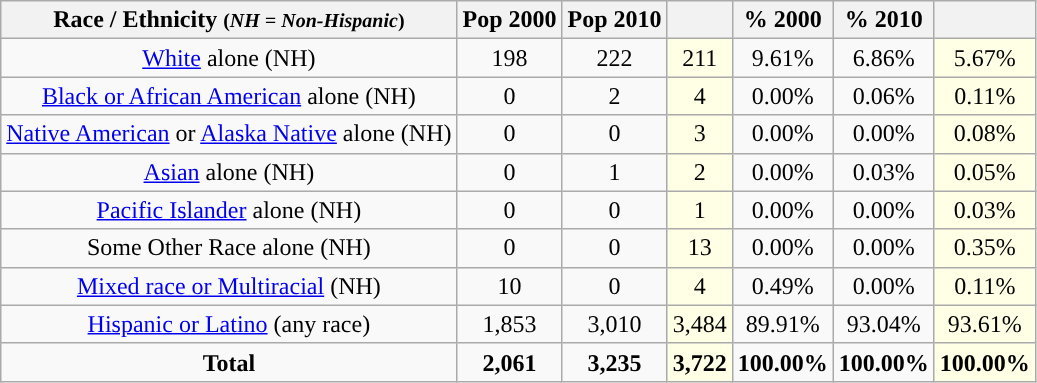<table class="wikitable" style="text-align:center;">
<tr>
<th>Race / Ethnicity <small>(<em>NH = Non-Hispanic</em>)</small></th>
<th>Pop 2000</th>
<th>Pop 2010</th>
<th></th>
<th>% 2000</th>
<th>% 2010</th>
<th></th>
</tr>
<tr>
<td><a href='#'>White</a> alone (NH)</td>
<td>198</td>
<td>222</td>
<td style='background: #ffffe6;'>211</td>
<td>9.61%</td>
<td>6.86%</td>
<td style='background: #ffffe6;'>5.67%</td>
</tr>
<tr>
<td><a href='#'>Black or African American</a> alone (NH)</td>
<td>0</td>
<td>2</td>
<td style='background: #ffffe6;'>4</td>
<td>0.00%</td>
<td>0.06%</td>
<td style='background: #ffffe6;'>0.11%</td>
</tr>
<tr>
<td><a href='#'>Native American</a> or <a href='#'>Alaska Native</a> alone (NH)</td>
<td>0</td>
<td>0</td>
<td style='background: #ffffe6;'>3</td>
<td>0.00%</td>
<td>0.00%</td>
<td style='background: #ffffe6;'>0.08%</td>
</tr>
<tr>
<td><a href='#'>Asian</a> alone (NH)</td>
<td>0</td>
<td>1</td>
<td style='background: #ffffe6;'>2</td>
<td>0.00%</td>
<td>0.03%</td>
<td style='background: #ffffe6;'>0.05%</td>
</tr>
<tr>
<td><a href='#'>Pacific Islander</a> alone (NH)</td>
<td>0</td>
<td>0</td>
<td style='background: #ffffe6;'>1</td>
<td>0.00%</td>
<td>0.00%</td>
<td style='background: #ffffe6;'>0.03%</td>
</tr>
<tr>
<td>Some Other Race alone (NH)</td>
<td>0</td>
<td>0</td>
<td style='background: #ffffe6;'>13</td>
<td>0.00%</td>
<td>0.00%</td>
<td style='background: #ffffe6;'>0.35%</td>
</tr>
<tr>
<td><a href='#'>Mixed race or Multiracial</a> (NH)</td>
<td>10</td>
<td>0</td>
<td style='background: #ffffe6;'>4</td>
<td>0.49%</td>
<td>0.00%</td>
<td style='background: #ffffe6;'>0.11%</td>
</tr>
<tr>
<td><a href='#'>Hispanic or Latino</a> (any race)</td>
<td>1,853</td>
<td>3,010</td>
<td style='background: #ffffe6;'>3,484</td>
<td>89.91%</td>
<td>93.04%</td>
<td style='background: #ffffe6;'>93.61%</td>
</tr>
<tr>
<td><strong>Total</strong></td>
<td><strong>2,061</strong></td>
<td><strong>3,235</strong></td>
<td style='background: #ffffe6;'><strong>3,722</strong></td>
<td><strong>100.00%</strong></td>
<td><strong>100.00%</strong></td>
<td style='background: #ffffe6;'><strong>100.00%</strong></td>
</tr>
</table>
